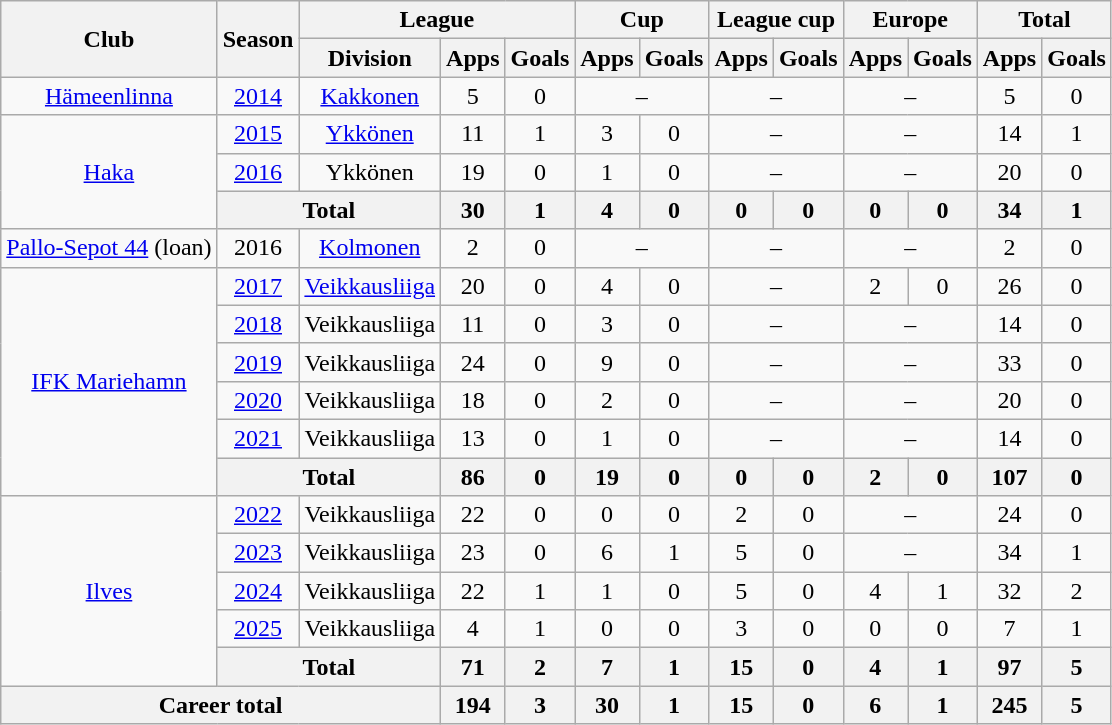<table class="wikitable" style="text-align:center">
<tr>
<th rowspan="2">Club</th>
<th rowspan="2">Season</th>
<th colspan="3">League</th>
<th colspan="2">Cup</th>
<th colspan="2">League cup</th>
<th colspan="2">Europe</th>
<th colspan="2">Total</th>
</tr>
<tr>
<th>Division</th>
<th>Apps</th>
<th>Goals</th>
<th>Apps</th>
<th>Goals</th>
<th>Apps</th>
<th>Goals</th>
<th>Apps</th>
<th>Goals</th>
<th>Apps</th>
<th>Goals</th>
</tr>
<tr>
<td><a href='#'>Hämeenlinna</a></td>
<td><a href='#'>2014</a></td>
<td><a href='#'>Kakkonen</a></td>
<td>5</td>
<td>0</td>
<td colspan=2>–</td>
<td colspan=2>–</td>
<td colspan=2>–</td>
<td>5</td>
<td>0</td>
</tr>
<tr>
<td rowspan=3><a href='#'>Haka</a></td>
<td><a href='#'>2015</a></td>
<td><a href='#'>Ykkönen</a></td>
<td>11</td>
<td>1</td>
<td>3</td>
<td>0</td>
<td colspan=2>–</td>
<td colspan=2>–</td>
<td>14</td>
<td>1</td>
</tr>
<tr>
<td><a href='#'>2016</a></td>
<td>Ykkönen</td>
<td>19</td>
<td>0</td>
<td>1</td>
<td>0</td>
<td colspan=2>–</td>
<td colspan=2>–</td>
<td>20</td>
<td>0</td>
</tr>
<tr>
<th colspan="2">Total</th>
<th>30</th>
<th>1</th>
<th>4</th>
<th>0</th>
<th>0</th>
<th>0</th>
<th>0</th>
<th>0</th>
<th>34</th>
<th>1</th>
</tr>
<tr>
<td><a href='#'>Pallo-Sepot 44</a> (loan)</td>
<td>2016</td>
<td><a href='#'>Kolmonen</a></td>
<td>2</td>
<td>0</td>
<td colspan=2>–</td>
<td colspan=2>–</td>
<td colspan=2>–</td>
<td>2</td>
<td>0</td>
</tr>
<tr>
<td rowspan=6><a href='#'>IFK Mariehamn</a></td>
<td><a href='#'>2017</a></td>
<td><a href='#'>Veikkausliiga</a></td>
<td>20</td>
<td>0</td>
<td>4</td>
<td>0</td>
<td colspan=2>–</td>
<td>2</td>
<td>0</td>
<td>26</td>
<td>0</td>
</tr>
<tr>
<td><a href='#'>2018</a></td>
<td>Veikkausliiga</td>
<td>11</td>
<td>0</td>
<td>3</td>
<td>0</td>
<td colspan=2>–</td>
<td colspan=2>–</td>
<td>14</td>
<td>0</td>
</tr>
<tr>
<td><a href='#'>2019</a></td>
<td>Veikkausliiga</td>
<td>24</td>
<td>0</td>
<td>9</td>
<td>0</td>
<td colspan=2>–</td>
<td colspan=2>–</td>
<td>33</td>
<td>0</td>
</tr>
<tr>
<td><a href='#'>2020</a></td>
<td>Veikkausliiga</td>
<td>18</td>
<td>0</td>
<td>2</td>
<td>0</td>
<td colspan=2>–</td>
<td colspan=2>–</td>
<td>20</td>
<td>0</td>
</tr>
<tr>
<td><a href='#'>2021</a></td>
<td>Veikkausliiga</td>
<td>13</td>
<td>0</td>
<td>1</td>
<td>0</td>
<td colspan=2>–</td>
<td colspan=2>–</td>
<td>14</td>
<td>0</td>
</tr>
<tr>
<th colspan="2">Total</th>
<th>86</th>
<th>0</th>
<th>19</th>
<th>0</th>
<th>0</th>
<th>0</th>
<th>2</th>
<th>0</th>
<th>107</th>
<th>0</th>
</tr>
<tr>
<td rowspan=5><a href='#'>Ilves</a></td>
<td><a href='#'>2022</a></td>
<td>Veikkausliiga</td>
<td>22</td>
<td>0</td>
<td>0</td>
<td>0</td>
<td>2</td>
<td>0</td>
<td colspan=2>–</td>
<td>24</td>
<td>0</td>
</tr>
<tr>
<td><a href='#'>2023</a></td>
<td>Veikkausliiga</td>
<td>23</td>
<td>0</td>
<td>6</td>
<td>1</td>
<td>5</td>
<td>0</td>
<td colspan=2>–</td>
<td>34</td>
<td>1</td>
</tr>
<tr>
<td><a href='#'>2024</a></td>
<td>Veikkausliiga</td>
<td>22</td>
<td>1</td>
<td>1</td>
<td>0</td>
<td>5</td>
<td>0</td>
<td>4</td>
<td>1</td>
<td>32</td>
<td>2</td>
</tr>
<tr>
<td><a href='#'>2025</a></td>
<td>Veikkausliiga</td>
<td>4</td>
<td>1</td>
<td>0</td>
<td>0</td>
<td>3</td>
<td>0</td>
<td>0</td>
<td>0</td>
<td>7</td>
<td>1</td>
</tr>
<tr>
<th colspan="2">Total</th>
<th>71</th>
<th>2</th>
<th>7</th>
<th>1</th>
<th>15</th>
<th>0</th>
<th>4</th>
<th>1</th>
<th>97</th>
<th>5</th>
</tr>
<tr>
<th colspan="3">Career total</th>
<th>194</th>
<th>3</th>
<th>30</th>
<th>1</th>
<th>15</th>
<th>0</th>
<th>6</th>
<th>1</th>
<th>245</th>
<th>5</th>
</tr>
</table>
